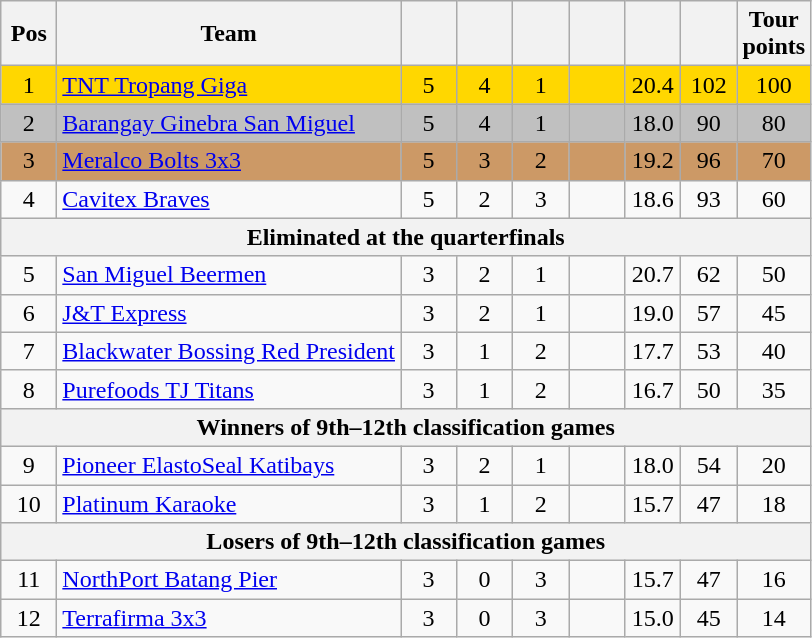<table class="wikitable" style="text-align:center">
<tr>
<th width=30>Pos</th>
<th width=180>Team</th>
<th width=30></th>
<th width=30></th>
<th width=30></th>
<th width=30></th>
<th width=30></th>
<th width=30></th>
<th width=30>Tour points</th>
</tr>
<tr bgcolor=gold>
<td>1</td>
<td align=left><a href='#'>TNT Tropang Giga</a></td>
<td>5</td>
<td>4</td>
<td>1</td>
<td></td>
<td>20.4</td>
<td>102</td>
<td>100</td>
</tr>
<tr bgcolor=silver>
<td>2</td>
<td align=left><a href='#'>Barangay Ginebra San Miguel</a></td>
<td>5</td>
<td>4</td>
<td>1</td>
<td></td>
<td>18.0</td>
<td>90</td>
<td>80</td>
</tr>
<tr bgcolor=cc9966>
<td>3</td>
<td align=left><a href='#'>Meralco Bolts 3x3</a></td>
<td>5</td>
<td>3</td>
<td>2</td>
<td></td>
<td>19.2</td>
<td>96</td>
<td>70</td>
</tr>
<tr>
<td>4</td>
<td align=left><a href='#'>Cavitex Braves</a></td>
<td>5</td>
<td>2</td>
<td>3</td>
<td></td>
<td>18.6</td>
<td>93</td>
<td>60</td>
</tr>
<tr>
<th colspan=9>Eliminated at the quarterfinals</th>
</tr>
<tr>
<td>5</td>
<td align=left><a href='#'>San Miguel Beermen</a></td>
<td>3</td>
<td>2</td>
<td>1</td>
<td></td>
<td>20.7</td>
<td>62</td>
<td>50</td>
</tr>
<tr>
<td>6</td>
<td align=left><a href='#'>J&T Express</a></td>
<td>3</td>
<td>2</td>
<td>1</td>
<td></td>
<td>19.0</td>
<td>57</td>
<td>45</td>
</tr>
<tr>
<td>7</td>
<td align=left nowrap><a href='#'>Blackwater Bossing Red President</a></td>
<td>3</td>
<td>1</td>
<td>2</td>
<td></td>
<td>17.7</td>
<td>53</td>
<td>40</td>
</tr>
<tr>
<td>8</td>
<td align=left><a href='#'>Purefoods TJ Titans</a></td>
<td>3</td>
<td>1</td>
<td>2</td>
<td></td>
<td>16.7</td>
<td>50</td>
<td>35</td>
</tr>
<tr>
<th colspan=9>Winners of 9th–12th classification games</th>
</tr>
<tr>
<td>9</td>
<td align=left><a href='#'>Pioneer ElastoSeal Katibays</a></td>
<td>3</td>
<td>2</td>
<td>1</td>
<td></td>
<td>18.0</td>
<td>54</td>
<td>20</td>
</tr>
<tr>
<td>10</td>
<td align=left><a href='#'>Platinum Karaoke</a></td>
<td>3</td>
<td>1</td>
<td>2</td>
<td></td>
<td>15.7</td>
<td>47</td>
<td>18</td>
</tr>
<tr>
<th colspan=9>Losers of 9th–12th classification games</th>
</tr>
<tr>
<td>11</td>
<td align=left><a href='#'>NorthPort Batang Pier</a></td>
<td>3</td>
<td>0</td>
<td>3</td>
<td></td>
<td>15.7</td>
<td>47</td>
<td>16</td>
</tr>
<tr>
<td>12</td>
<td align=left><a href='#'>Terrafirma 3x3</a></td>
<td>3</td>
<td>0</td>
<td>3</td>
<td></td>
<td>15.0</td>
<td>45</td>
<td>14</td>
</tr>
</table>
